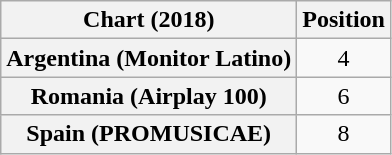<table class="wikitable plainrowheaders sortable" style="text-align:center">
<tr>
<th scope="col">Chart (2018)</th>
<th scope="col">Position</th>
</tr>
<tr>
<th scope="row">Argentina (Monitor Latino)</th>
<td>4</td>
</tr>
<tr>
<th scope="row">Romania (Airplay 100)</th>
<td>6</td>
</tr>
<tr>
<th scope="row">Spain (PROMUSICAE)</th>
<td>8</td>
</tr>
</table>
